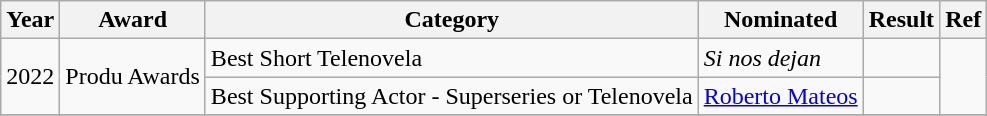<table class="wikitable plainrowheaders">
<tr>
<th scope="col">Year</th>
<th scope="col">Award</th>
<th scope="col">Category</th>
<th scope="col">Nominated</th>
<th scope="col">Result</th>
<th scope="col">Ref</th>
</tr>
<tr>
<td rowspan="2">2022</td>
<td rowspan="2">Produ Awards</td>
<td>Best Short Telenovela</td>
<td><em>Si nos dejan</em></td>
<td></td>
<td align="center" rowspan="2"></td>
</tr>
<tr>
<td>Best Supporting Actor - Superseries or Telenovela</td>
<td><a href='#'>Roberto Mateos</a></td>
<td></td>
</tr>
<tr>
</tr>
</table>
